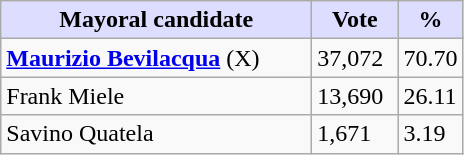<table class="wikitable">
<tr>
<th style="background:#ddf; width:200px;">Mayoral candidate</th>
<th style="background:#ddf; width:50px;">Vote</th>
<th style="background:#ddf; width:30px;">%</th>
</tr>
<tr>
<td><strong><a href='#'>Maurizio Bevilacqua</a></strong> (X)</td>
<td>37,072</td>
<td>70.70</td>
</tr>
<tr>
<td>Frank Miele</td>
<td>13,690</td>
<td>26.11</td>
</tr>
<tr>
<td>Savino Quatela</td>
<td>1,671</td>
<td>3.19</td>
</tr>
</table>
